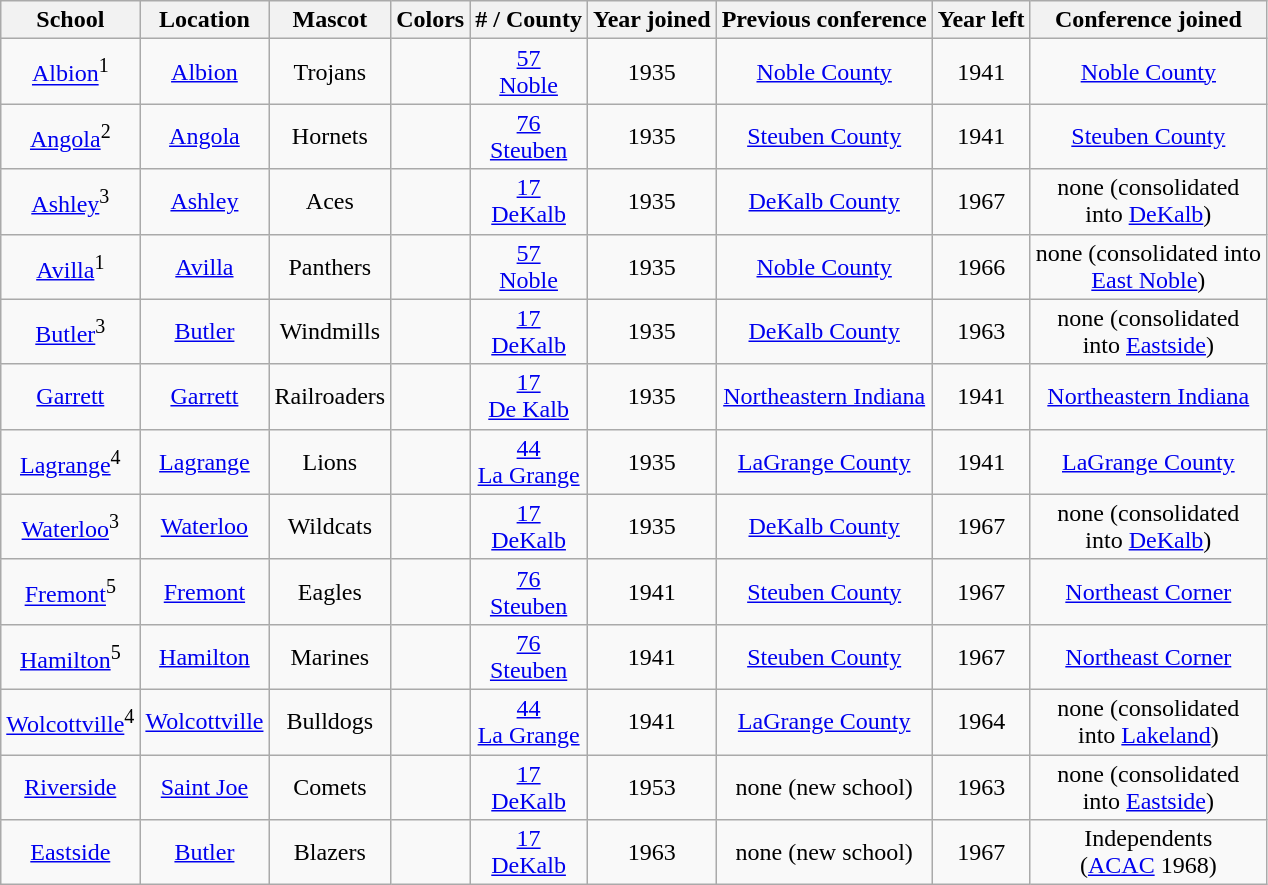<table class="wikitable" style="text-align:center;">
<tr>
<th>School</th>
<th>Location</th>
<th>Mascot</th>
<th>Colors</th>
<th># / County</th>
<th>Year joined</th>
<th>Previous conference</th>
<th>Year left</th>
<th>Conference joined</th>
</tr>
<tr>
<td><a href='#'>Albion</a><sup>1</sup></td>
<td><a href='#'>Albion</a></td>
<td>Trojans</td>
<td> </td>
<td><a href='#'>57 <br> Noble</a></td>
<td>1935</td>
<td><a href='#'>Noble County</a></td>
<td>1941</td>
<td><a href='#'>Noble County</a></td>
</tr>
<tr>
<td><a href='#'>Angola</a><sup>2</sup></td>
<td><a href='#'>Angola</a></td>
<td>Hornets</td>
<td>  </td>
<td><a href='#'>76 <br> Steuben</a></td>
<td>1935</td>
<td><a href='#'>Steuben County</a></td>
<td>1941</td>
<td><a href='#'>Steuben County</a></td>
</tr>
<tr>
<td><a href='#'>Ashley</a><sup>3</sup></td>
<td><a href='#'>Ashley</a></td>
<td>Aces</td>
<td> </td>
<td><a href='#'>17 <br> DeKalb</a></td>
<td>1935</td>
<td><a href='#'>DeKalb County</a></td>
<td>1967</td>
<td>none (consolidated<br>into <a href='#'>DeKalb</a>)</td>
</tr>
<tr>
<td><a href='#'>Avilla</a><sup>1</sup></td>
<td><a href='#'>Avilla</a></td>
<td>Panthers</td>
<td> </td>
<td><a href='#'>57 <br> Noble</a></td>
<td>1935</td>
<td><a href='#'>Noble County</a></td>
<td>1966</td>
<td>none (consolidated into<br><a href='#'>East Noble</a>)</td>
</tr>
<tr>
<td><a href='#'>Butler</a><sup>3</sup></td>
<td><a href='#'>Butler</a></td>
<td>Windmills</td>
<td> </td>
<td><a href='#'>17 <br> DeKalb</a></td>
<td>1935</td>
<td><a href='#'>DeKalb County</a></td>
<td>1963</td>
<td>none (consolidated<br> into <a href='#'>Eastside</a>)</td>
</tr>
<tr>
<td><a href='#'>Garrett</a></td>
<td><a href='#'>Garrett</a></td>
<td>Railroaders</td>
<td>  </td>
<td><a href='#'>17 <br> De Kalb</a></td>
<td>1935</td>
<td><a href='#'>Northeastern Indiana</a></td>
<td>1941</td>
<td><a href='#'>Northeastern Indiana</a></td>
</tr>
<tr>
<td><a href='#'>Lagrange</a><sup>4</sup></td>
<td><a href='#'>Lagrange</a></td>
<td>Lions</td>
<td> </td>
<td><a href='#'>44 <br> La Grange</a></td>
<td>1935</td>
<td><a href='#'>LaGrange County</a></td>
<td>1941</td>
<td><a href='#'>LaGrange County</a></td>
</tr>
<tr>
<td><a href='#'>Waterloo</a><sup>3</sup></td>
<td><a href='#'>Waterloo</a></td>
<td>Wildcats</td>
<td> </td>
<td><a href='#'>17 <br> DeKalb</a></td>
<td>1935</td>
<td><a href='#'>DeKalb County</a></td>
<td>1967</td>
<td>none (consolidated<br>into <a href='#'>DeKalb</a>)</td>
</tr>
<tr>
<td><a href='#'>Fremont</a><sup>5</sup></td>
<td><a href='#'>Fremont</a></td>
<td>Eagles</td>
<td> </td>
<td><a href='#'>76 <br> Steuben</a></td>
<td>1941</td>
<td><a href='#'>Steuben County</a></td>
<td>1967</td>
<td><a href='#'>Northeast Corner</a></td>
</tr>
<tr>
<td><a href='#'>Hamilton</a><sup>5</sup></td>
<td><a href='#'>Hamilton</a></td>
<td>Marines</td>
<td> </td>
<td><a href='#'>76 <br> Steuben</a></td>
<td>1941</td>
<td><a href='#'>Steuben County</a></td>
<td>1967</td>
<td><a href='#'>Northeast Corner</a></td>
</tr>
<tr>
<td><a href='#'>Wolcottville</a><sup>4</sup></td>
<td><a href='#'>Wolcottville</a></td>
<td>Bulldogs</td>
<td> </td>
<td><a href='#'>44 <br> La Grange</a></td>
<td>1941</td>
<td><a href='#'>LaGrange County</a></td>
<td>1964</td>
<td>none (consolidated<br>into <a href='#'>Lakeland</a>)</td>
</tr>
<tr>
<td><a href='#'>Riverside</a></td>
<td><a href='#'>Saint Joe</a></td>
<td>Comets</td>
<td> </td>
<td><a href='#'>17 <br> DeKalb</a></td>
<td>1953</td>
<td>none (new school)</td>
<td>1963</td>
<td>none (consolidated<br> into <a href='#'>Eastside</a>)</td>
</tr>
<tr>
<td><a href='#'>Eastside</a></td>
<td><a href='#'>Butler</a></td>
<td>Blazers</td>
<td> </td>
<td><a href='#'>17 <br> DeKalb</a></td>
<td>1963</td>
<td>none (new school)</td>
<td>1967</td>
<td>Independents<br>(<a href='#'>ACAC</a> 1968)</td>
</tr>
</table>
